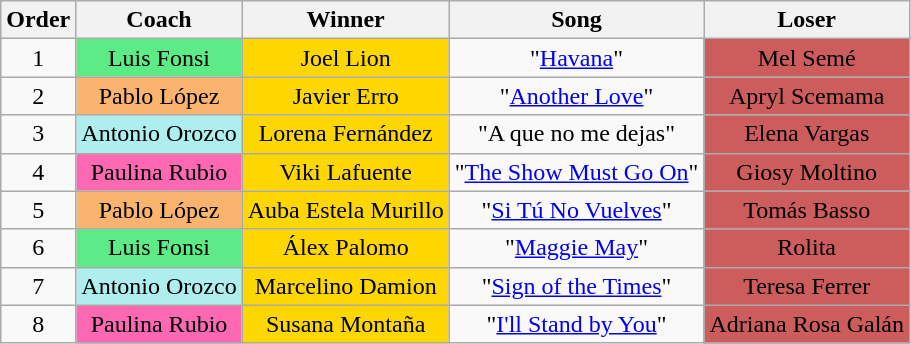<table class=wikitable>
<tr>
<th>Order</th>
<th>Coach</th>
<th>Winner</th>
<th>Song</th>
<th>Loser</th>
</tr>
<tr>
<td align=center>1</td>
<td bgcolor=#5deb87 align=center>Luis Fonsi</td>
<td bgcolor=Gold align=center>Joel Lion</td>
<td align=center>"<a href='#'>Havana</a>"</td>
<td bgcolor=IndianRed align=center>Mel Semé</td>
</tr>
<tr>
<td align=center>2</td>
<td align=center bgcolor=#fbb46e>Pablo López</td>
<td bgcolor=Gold align=center>Javier Erro</td>
<td align=center>"<a href='#'>Another Love</a>"</td>
<td bgcolor=IndianRed align=center>Apryl Scemama</td>
</tr>
<tr>
<td align=center>3</td>
<td bgcolor=#afeeee align=center>Antonio Orozco</td>
<td bgcolor=Gold align=center>Lorena Fernández</td>
<td align=center>"A que no me dejas"</td>
<td bgcolor=IndianRed align=center>Elena Vargas</td>
</tr>
<tr>
<td align=center>4</td>
<td bgcolor=#ff69b4 align=center>Paulina Rubio</td>
<td bgcolor=Gold align=center>Viki Lafuente</td>
<td align=center>"<a href='#'>The Show Must Go On</a>"</td>
<td bgcolor=IndianRed align=center>Giosy Moltino</td>
</tr>
<tr>
<td align=center>5</td>
<td align=center bgcolor=#fbb46e>Pablo López</td>
<td bgcolor=Gold align=center>Auba Estela Murillo</td>
<td align=center>"<a href='#'>Si Tú No Vuelves</a>"</td>
<td bgcolor=IndianRed align=center>Tomás Basso</td>
</tr>
<tr>
<td align=center>6</td>
<td bgcolor=#5deb87 align=center>Luis Fonsi</td>
<td bgcolor=Gold align=center>Álex Palomo</td>
<td align=center>"<a href='#'>Maggie May</a>"</td>
<td bgcolor=IndianRed align=center>Rolita</td>
</tr>
<tr>
<td align=center>7</td>
<td bgcolor=#afeeee align=center>Antonio Orozco</td>
<td bgcolor=Gold align=center>Marcelino Damion</td>
<td align=center>"<a href='#'>Sign of the Times</a>"</td>
<td bgcolor=IndianRed align=center>Teresa Ferrer</td>
</tr>
<tr>
<td align=center>8</td>
<td bgcolor=#ff69b4 align=center>Paulina Rubio</td>
<td bgcolor=Gold align=center>Susana Montaña</td>
<td align=center>"<a href='#'>I'll Stand by You</a>"</td>
<td bgcolor=IndianRed align=center>Adriana Rosa Galán</td>
</tr>
</table>
